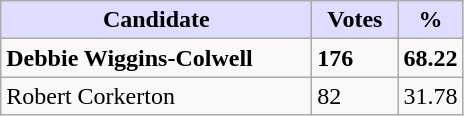<table class="wikitable">
<tr>
<th style="background:#ddf; width:200px;">Candidate</th>
<th style="background:#ddf; width:50px;">Votes</th>
<th style="background:#ddf; width:30px;">%</th>
</tr>
<tr>
<td><strong>Debbie Wiggins-Colwell</strong></td>
<td><strong>176</strong></td>
<td><strong>68.22</strong></td>
</tr>
<tr>
<td>Robert Corkerton</td>
<td>82</td>
<td>31.78</td>
</tr>
</table>
